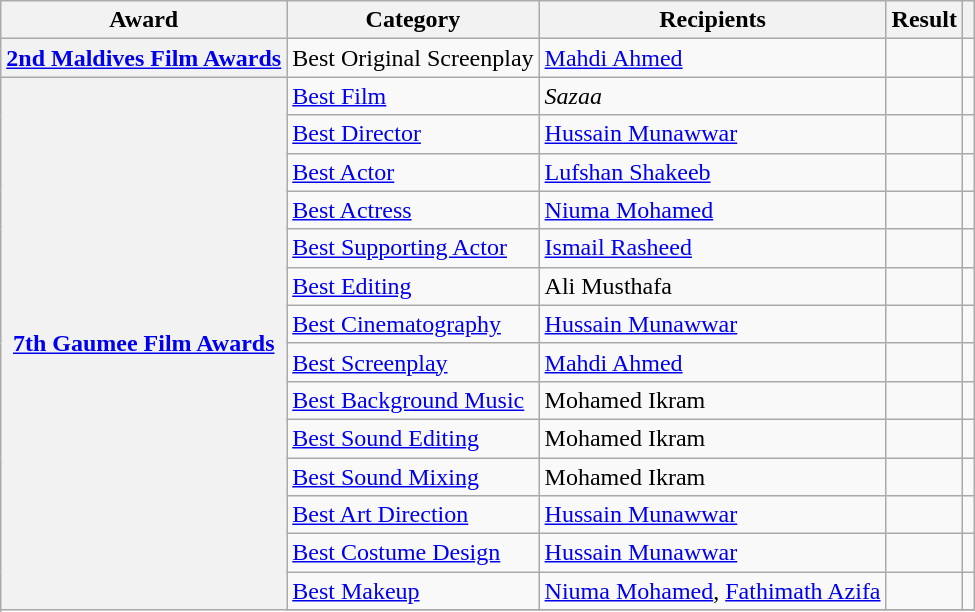<table class="wikitable plainrowheaders sortable">
<tr>
<th scope="col">Award</th>
<th scope="col">Category</th>
<th scope="col">Recipients</th>
<th scope="col">Result</th>
<th scope="col" class="unsortable"></th>
</tr>
<tr>
<th scope="row"><a href='#'>2nd Maldives Film Awards</a></th>
<td>Best Original Screenplay</td>
<td><a href='#'>Mahdi Ahmed</a></td>
<td></td>
<td style="text-align:center;"></td>
</tr>
<tr>
<th scope="row" rowspan="17"><a href='#'>7th Gaumee Film Awards</a></th>
<td><a href='#'>Best Film</a></td>
<td><em>Sazaa</em></td>
<td></td>
<td style="text-align:center;"></td>
</tr>
<tr>
<td><a href='#'>Best Director</a></td>
<td><a href='#'>Hussain Munawwar</a></td>
<td></td>
<td style="text-align:center;"></td>
</tr>
<tr>
<td><a href='#'>Best Actor</a></td>
<td><a href='#'>Lufshan Shakeeb</a></td>
<td></td>
<td style="text-align:center;"></td>
</tr>
<tr>
<td><a href='#'>Best Actress</a></td>
<td><a href='#'>Niuma Mohamed</a></td>
<td></td>
<td style="text-align:center;"></td>
</tr>
<tr>
<td><a href='#'>Best Supporting Actor</a></td>
<td><a href='#'>Ismail Rasheed</a></td>
<td></td>
<td style="text-align:center;"></td>
</tr>
<tr>
<td><a href='#'>Best Editing</a></td>
<td>Ali Musthafa</td>
<td></td>
<td style="text-align:center;"></td>
</tr>
<tr>
<td><a href='#'>Best Cinematography</a></td>
<td><a href='#'>Hussain Munawwar</a></td>
<td></td>
<td style="text-align:center;"></td>
</tr>
<tr>
<td><a href='#'>Best Screenplay</a></td>
<td><a href='#'>Mahdi Ahmed</a></td>
<td></td>
<td style="text-align:center;"></td>
</tr>
<tr>
<td><a href='#'>Best Background Music</a></td>
<td>Mohamed Ikram</td>
<td></td>
<td style="text-align:center;"></td>
</tr>
<tr>
<td><a href='#'>Best Sound Editing</a></td>
<td>Mohamed Ikram</td>
<td></td>
<td style="text-align:center;"></td>
</tr>
<tr>
<td><a href='#'>Best Sound Mixing</a></td>
<td>Mohamed Ikram</td>
<td></td>
<td style="text-align:center;"></td>
</tr>
<tr>
<td><a href='#'>Best Art Direction</a></td>
<td><a href='#'>Hussain Munawwar</a></td>
<td></td>
<td style="text-align:center;"></td>
</tr>
<tr>
<td><a href='#'>Best Costume Design</a></td>
<td><a href='#'>Hussain Munawwar</a></td>
<td></td>
<td style="text-align:center;"></td>
</tr>
<tr>
<td><a href='#'>Best Makeup</a></td>
<td><a href='#'>Niuma Mohamed</a>, <a href='#'>Fathimath Azifa</a></td>
<td></td>
<td style="text-align:center;"></td>
</tr>
<tr>
</tr>
</table>
